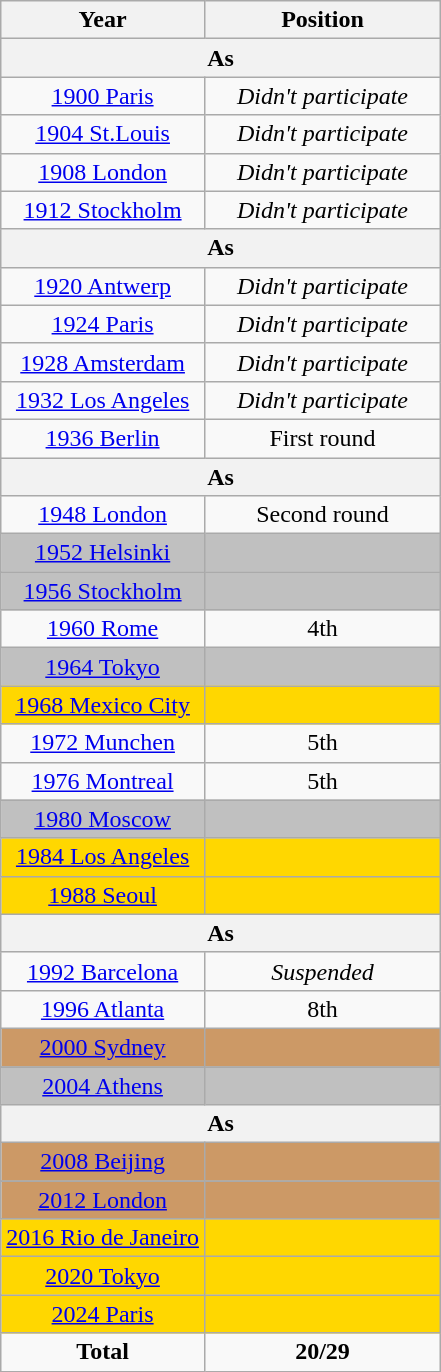<table class="wikitable" style="text-align: center;">
<tr>
<th>Year</th>
<th width="150">Position</th>
</tr>
<tr>
<th colspan=2>As </th>
</tr>
<tr>
<td> <a href='#'>1900 Paris</a></td>
<td><em>Didn't participate</em></td>
</tr>
<tr>
<td> <a href='#'>1904 St.Louis</a></td>
<td><em>Didn't participate</em></td>
</tr>
<tr>
<td> <a href='#'>1908 London</a></td>
<td><em>Didn't participate</em></td>
</tr>
<tr>
<td> <a href='#'>1912 Stockholm</a></td>
<td><em>Didn't participate</em></td>
</tr>
<tr>
<th colspan=2>As </th>
</tr>
<tr>
<td> <a href='#'>1920 Antwerp</a></td>
<td><em>Didn't participate</em></td>
</tr>
<tr>
<td> <a href='#'>1924 Paris</a></td>
<td><em>Didn't participate</em></td>
</tr>
<tr>
<td> <a href='#'>1928 Amsterdam</a></td>
<td><em>Didn't participate</em></td>
</tr>
<tr>
<td> <a href='#'>1932 Los Angeles</a></td>
<td><em>Didn't participate</em></td>
</tr>
<tr>
<td> <a href='#'>1936 Berlin</a></td>
<td>First round</td>
</tr>
<tr>
<th colspan=2>As </th>
</tr>
<tr>
<td> <a href='#'>1948 London</a></td>
<td>Second round</td>
</tr>
<tr bgcolor=silver>
<td> <a href='#'>1952 Helsinki</a></td>
<td></td>
</tr>
<tr bgcolor=silver>
<td> <a href='#'>1956 Stockholm</a></td>
<td></td>
</tr>
<tr>
<td> <a href='#'>1960 Rome</a></td>
<td>4th</td>
</tr>
<tr bgcolor=silver>
<td> <a href='#'>1964 Tokyo</a></td>
<td></td>
</tr>
<tr bgcolor=gold>
<td> <a href='#'>1968 Mexico City</a></td>
<td></td>
</tr>
<tr>
<td> <a href='#'>1972 Munchen</a></td>
<td>5th</td>
</tr>
<tr>
<td> <a href='#'>1976 Montreal</a></td>
<td>5th</td>
</tr>
<tr bgcolor=silver>
<td> <a href='#'>1980 Moscow</a></td>
<td></td>
</tr>
<tr bgcolor=gold>
<td> <a href='#'>1984 Los Angeles</a></td>
<td></td>
</tr>
<tr bgcolor=gold>
<td> <a href='#'>1988 Seoul</a></td>
<td></td>
</tr>
<tr>
<th colspan=2>As <strong></strong></th>
</tr>
<tr>
<td> <a href='#'>1992 Barcelona</a></td>
<td><em>Suspended</em></td>
</tr>
<tr>
<td> <a href='#'>1996 Atlanta</a></td>
<td>8th</td>
</tr>
<tr bgcolor=cc9966>
<td> <a href='#'>2000 Sydney</a></td>
<td></td>
</tr>
<tr>
</tr>
<tr bgcolor=silver>
<td> <a href='#'>2004 Athens</a></td>
<td></td>
</tr>
<tr>
<th colspan=2>As </th>
</tr>
<tr bgcolor=cc9966>
<td> <a href='#'>2008 Beijing</a></td>
<td></td>
</tr>
<tr>
</tr>
<tr bgcolor=cc9966>
<td> <a href='#'>2012 London</a></td>
<td></td>
</tr>
<tr bgcolor=gold>
<td> <a href='#'>2016 Rio de Janeiro</a></td>
<td></td>
</tr>
<tr bgcolor=gold>
<td> <a href='#'>2020 Tokyo</a></td>
<td></td>
</tr>
<tr bgcolor=gold>
<td> <a href='#'>2024 Paris</a></td>
<td></td>
</tr>
<tr>
<td><strong>Total</strong></td>
<td><strong>20/29</strong></td>
</tr>
</table>
